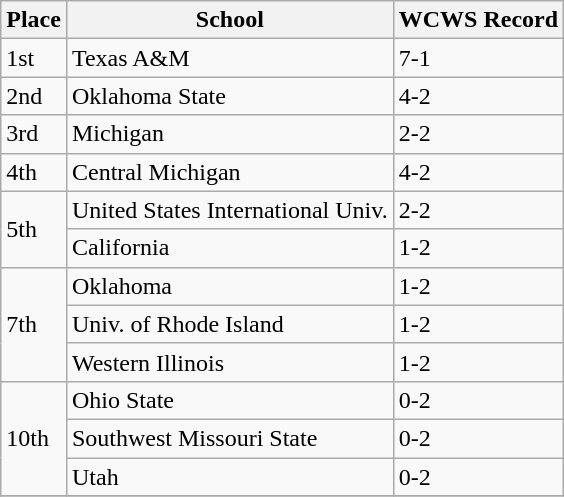<table class="wikitable">
<tr>
<th>Place</th>
<th>School</th>
<th>WCWS Record</th>
</tr>
<tr>
<td>1st</td>
<td>Texas A&M</td>
<td>7-1</td>
</tr>
<tr>
<td>2nd</td>
<td>Oklahoma State</td>
<td>4-2</td>
</tr>
<tr>
<td>3rd</td>
<td>Michigan</td>
<td>2-2</td>
</tr>
<tr>
<td>4th</td>
<td>Central Michigan</td>
<td>4-2</td>
</tr>
<tr>
<td rowspan="2">5th</td>
<td>United States International Univ.</td>
<td>2-2</td>
</tr>
<tr>
<td>California</td>
<td>1-2</td>
</tr>
<tr>
<td rowspan="3">7th</td>
<td>Oklahoma</td>
<td>1-2</td>
</tr>
<tr>
<td>Univ. of Rhode Island</td>
<td>1-2</td>
</tr>
<tr>
<td>Western Illinois</td>
<td>1-2</td>
</tr>
<tr>
<td rowspan="3">10th</td>
<td>Ohio State</td>
<td>0-2</td>
</tr>
<tr>
<td>Southwest Missouri State</td>
<td>0-2</td>
</tr>
<tr>
<td>Utah</td>
<td>0-2</td>
</tr>
<tr>
</tr>
</table>
